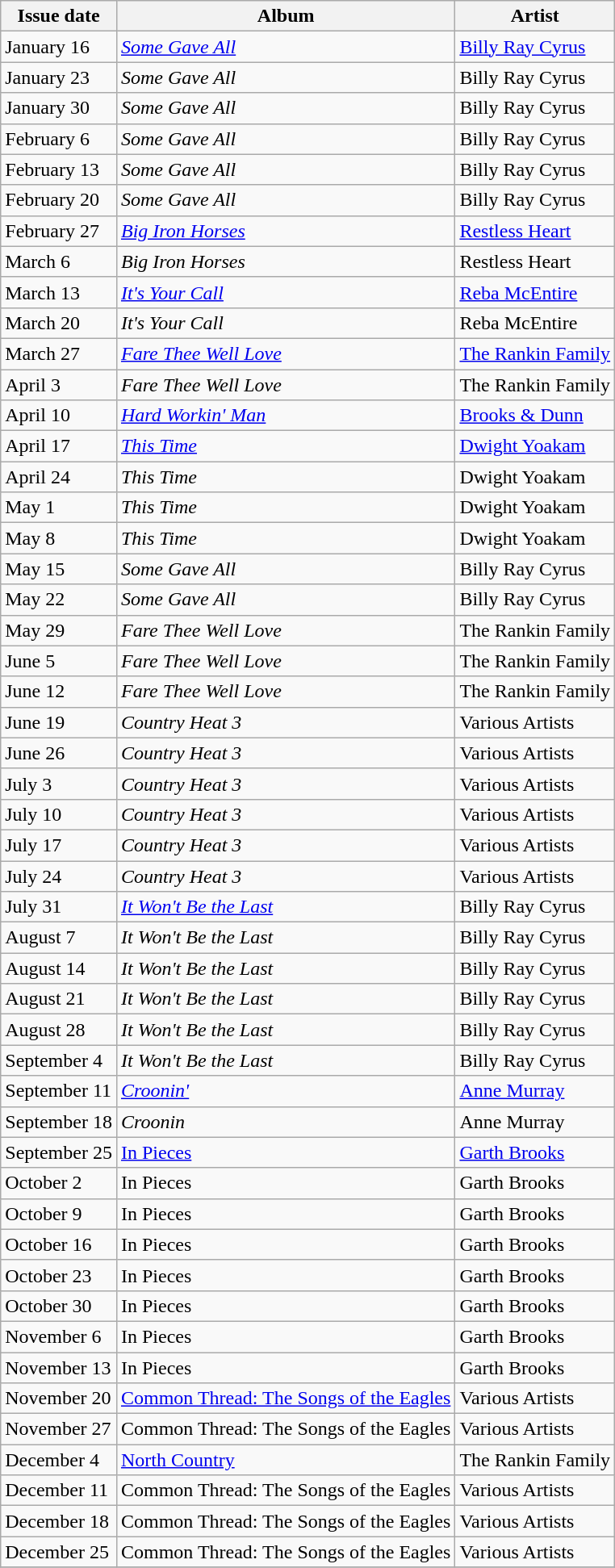<table class="wikitable">
<tr>
<th>Issue date</th>
<th>Album</th>
<th>Artist</th>
</tr>
<tr>
<td>January 16</td>
<td><em><a href='#'>Some Gave All</a></em></td>
<td><a href='#'>Billy Ray Cyrus</a></td>
</tr>
<tr>
<td>January 23</td>
<td><em>Some Gave All</em></td>
<td>Billy Ray Cyrus</td>
</tr>
<tr>
<td>January 30</td>
<td><em>Some Gave All</em></td>
<td>Billy Ray Cyrus</td>
</tr>
<tr>
<td>February 6</td>
<td><em>Some Gave All</em></td>
<td>Billy Ray Cyrus</td>
</tr>
<tr>
<td>February 13</td>
<td><em>Some Gave All</em></td>
<td>Billy Ray Cyrus</td>
</tr>
<tr>
<td>February 20</td>
<td><em>Some Gave All</em></td>
<td>Billy Ray Cyrus</td>
</tr>
<tr>
<td>February 27</td>
<td><em><a href='#'>Big Iron Horses</a></em></td>
<td><a href='#'>Restless Heart</a></td>
</tr>
<tr>
<td>March 6</td>
<td><em>Big Iron Horses</em></td>
<td>Restless Heart</td>
</tr>
<tr>
<td>March 13</td>
<td><em><a href='#'>It's Your Call</a></em></td>
<td><a href='#'>Reba McEntire</a></td>
</tr>
<tr>
<td>March 20</td>
<td><em>It's Your Call</em></td>
<td>Reba McEntire</td>
</tr>
<tr>
<td>March 27</td>
<td><em><a href='#'>Fare Thee Well Love</a></em></td>
<td><a href='#'>The Rankin Family</a></td>
</tr>
<tr>
<td>April 3</td>
<td><em>Fare Thee Well Love</em></td>
<td>The Rankin Family</td>
</tr>
<tr>
<td>April 10</td>
<td><em><a href='#'>Hard Workin' Man</a></em></td>
<td><a href='#'>Brooks & Dunn</a></td>
</tr>
<tr>
<td>April 17</td>
<td><em><a href='#'>This Time</a></em></td>
<td><a href='#'>Dwight Yoakam</a></td>
</tr>
<tr>
<td>April 24</td>
<td><em>This Time</em></td>
<td>Dwight Yoakam</td>
</tr>
<tr>
<td>May 1</td>
<td><em>This Time</em></td>
<td>Dwight Yoakam</td>
</tr>
<tr>
<td>May 8</td>
<td><em>This Time</em></td>
<td>Dwight Yoakam</td>
</tr>
<tr>
<td>May 15</td>
<td><em>Some Gave All</em></td>
<td>Billy Ray Cyrus</td>
</tr>
<tr>
<td>May 22</td>
<td><em>Some Gave All</em></td>
<td>Billy Ray Cyrus</td>
</tr>
<tr>
<td>May 29</td>
<td><em>Fare Thee Well Love</em></td>
<td>The Rankin Family</td>
</tr>
<tr>
<td>June 5</td>
<td><em>Fare Thee Well Love</em></td>
<td>The Rankin Family</td>
</tr>
<tr>
<td>June 12</td>
<td><em>Fare Thee Well Love</em></td>
<td>The Rankin Family</td>
</tr>
<tr>
<td>June 19</td>
<td><em>Country Heat 3</em></td>
<td>Various Artists</td>
</tr>
<tr>
<td>June 26</td>
<td><em>Country Heat 3</em></td>
<td>Various Artists</td>
</tr>
<tr>
<td>July 3</td>
<td><em>Country Heat 3</em></td>
<td>Various Artists</td>
</tr>
<tr>
<td>July 10</td>
<td><em>Country Heat 3</em></td>
<td>Various Artists</td>
</tr>
<tr>
<td>July 17</td>
<td><em>Country Heat 3</em></td>
<td>Various Artists</td>
</tr>
<tr>
<td>July 24</td>
<td><em>Country Heat 3</em></td>
<td>Various Artists</td>
</tr>
<tr>
<td>July 31</td>
<td><em><a href='#'>It Won't Be the Last</a></em></td>
<td>Billy Ray Cyrus</td>
</tr>
<tr>
<td>August 7</td>
<td><em>It Won't Be the Last</em></td>
<td>Billy Ray Cyrus</td>
</tr>
<tr>
<td>August 14</td>
<td><em>It Won't Be the Last</em></td>
<td>Billy Ray Cyrus</td>
</tr>
<tr>
<td>August 21</td>
<td><em>It Won't Be the Last</em></td>
<td>Billy Ray Cyrus</td>
</tr>
<tr>
<td>August 28</td>
<td><em>It Won't Be the Last</em></td>
<td>Billy Ray Cyrus</td>
</tr>
<tr>
<td>September 4</td>
<td><em>It Won't Be the Last</em></td>
<td>Billy Ray Cyrus</td>
</tr>
<tr>
<td>September 11</td>
<td><em><a href='#'>Croonin'</a></em></td>
<td><a href='#'>Anne Murray</a></td>
</tr>
<tr>
<td>September 18</td>
<td><em>Croonin<strong></td>
<td>Anne Murray</td>
</tr>
<tr>
<td>September 25</td>
<td></em><a href='#'>In Pieces</a><em></td>
<td><a href='#'>Garth Brooks</a></td>
</tr>
<tr>
<td>October 2</td>
<td></em>In Pieces<em></td>
<td>Garth Brooks</td>
</tr>
<tr>
<td>October 9</td>
<td></em>In Pieces<em></td>
<td>Garth Brooks</td>
</tr>
<tr>
<td>October 16</td>
<td></em>In Pieces<em></td>
<td>Garth Brooks</td>
</tr>
<tr>
<td>October 23</td>
<td></em>In Pieces<em></td>
<td>Garth Brooks</td>
</tr>
<tr>
<td>October 30</td>
<td></em>In Pieces<em></td>
<td>Garth Brooks</td>
</tr>
<tr>
<td>November 6</td>
<td></em>In Pieces<em></td>
<td>Garth Brooks</td>
</tr>
<tr>
<td>November 13</td>
<td></em>In Pieces<em></td>
<td>Garth Brooks</td>
</tr>
<tr>
<td>November 20</td>
<td></em><a href='#'>Common Thread: The Songs of the Eagles</a><em></td>
<td>Various Artists</td>
</tr>
<tr>
<td>November 27</td>
<td></em>Common Thread: The Songs of the Eagles<em></td>
<td>Various Artists</td>
</tr>
<tr>
<td>December 4</td>
<td></em><a href='#'>North Country</a><em></td>
<td>The Rankin Family</td>
</tr>
<tr>
<td>December 11</td>
<td></em>Common Thread: The Songs of the Eagles<em></td>
<td>Various Artists</td>
</tr>
<tr>
<td>December 18</td>
<td></em>Common Thread: The Songs of the Eagles<em></td>
<td>Various Artists</td>
</tr>
<tr>
<td>December 25</td>
<td></em>Common Thread: The Songs of the Eagles<em></td>
<td>Various Artists</td>
</tr>
<tr>
</tr>
</table>
